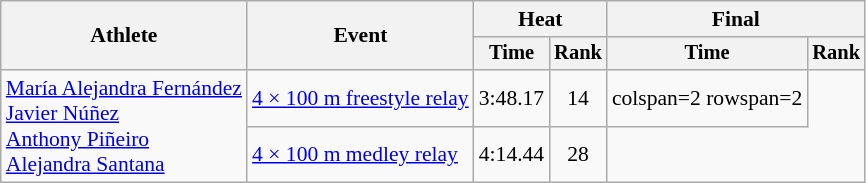<table class="wikitable" style="text-align:center; font-size:90%">
<tr>
<th rowspan="2">Athlete</th>
<th rowspan="2">Event</th>
<th colspan="2">Heat</th>
<th colspan="2">Final</th>
</tr>
<tr style="font-size:95%">
<th>Time</th>
<th>Rank</th>
<th>Time</th>
<th>Rank</th>
</tr>
<tr>
<td align=left rowspan=2><a href='#'>María Alejandra Fernández</a><br><a href='#'>Javier Núñez</a><br><a href='#'>Anthony Piñeiro</a><br><a href='#'>Alejandra Santana</a></td>
<td align=left><a href='#'>4 × 100 m freestyle relay</a></td>
<td>3:48.17</td>
<td>14</td>
<td>colspan=2 rowspan=2 </td>
</tr>
<tr>
<td align=left><a href='#'>4 × 100 m medley relay</a></td>
<td>4:14.44</td>
<td>28</td>
</tr>
</table>
